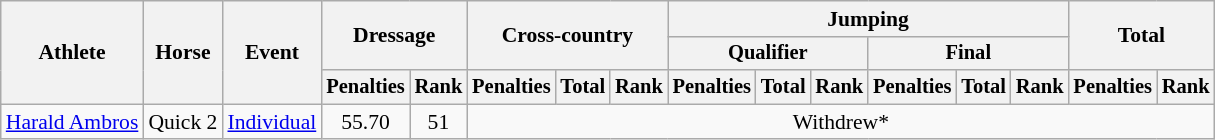<table class=wikitable style="font-size:90%">
<tr>
<th rowspan="3">Athlete</th>
<th rowspan="3">Horse</th>
<th rowspan="3">Event</th>
<th colspan="2" rowspan="2">Dressage</th>
<th colspan="3" rowspan="2">Cross-country</th>
<th colspan="6">Jumping</th>
<th colspan="2" rowspan="2">Total</th>
</tr>
<tr style="font-size:95%">
<th colspan="3">Qualifier</th>
<th colspan="3">Final</th>
</tr>
<tr style="font-size:95%">
<th>Penalties</th>
<th>Rank</th>
<th>Penalties</th>
<th>Total</th>
<th>Rank</th>
<th>Penalties</th>
<th>Total</th>
<th>Rank</th>
<th>Penalties</th>
<th>Total</th>
<th>Rank</th>
<th>Penalties</th>
<th>Rank</th>
</tr>
<tr align=center>
<td align=left><a href='#'>Harald Ambros</a></td>
<td align=left>Quick 2</td>
<td align=left><a href='#'>Individual</a></td>
<td>55.70</td>
<td>51</td>
<td colspan=11>Withdrew*</td>
</tr>
</table>
